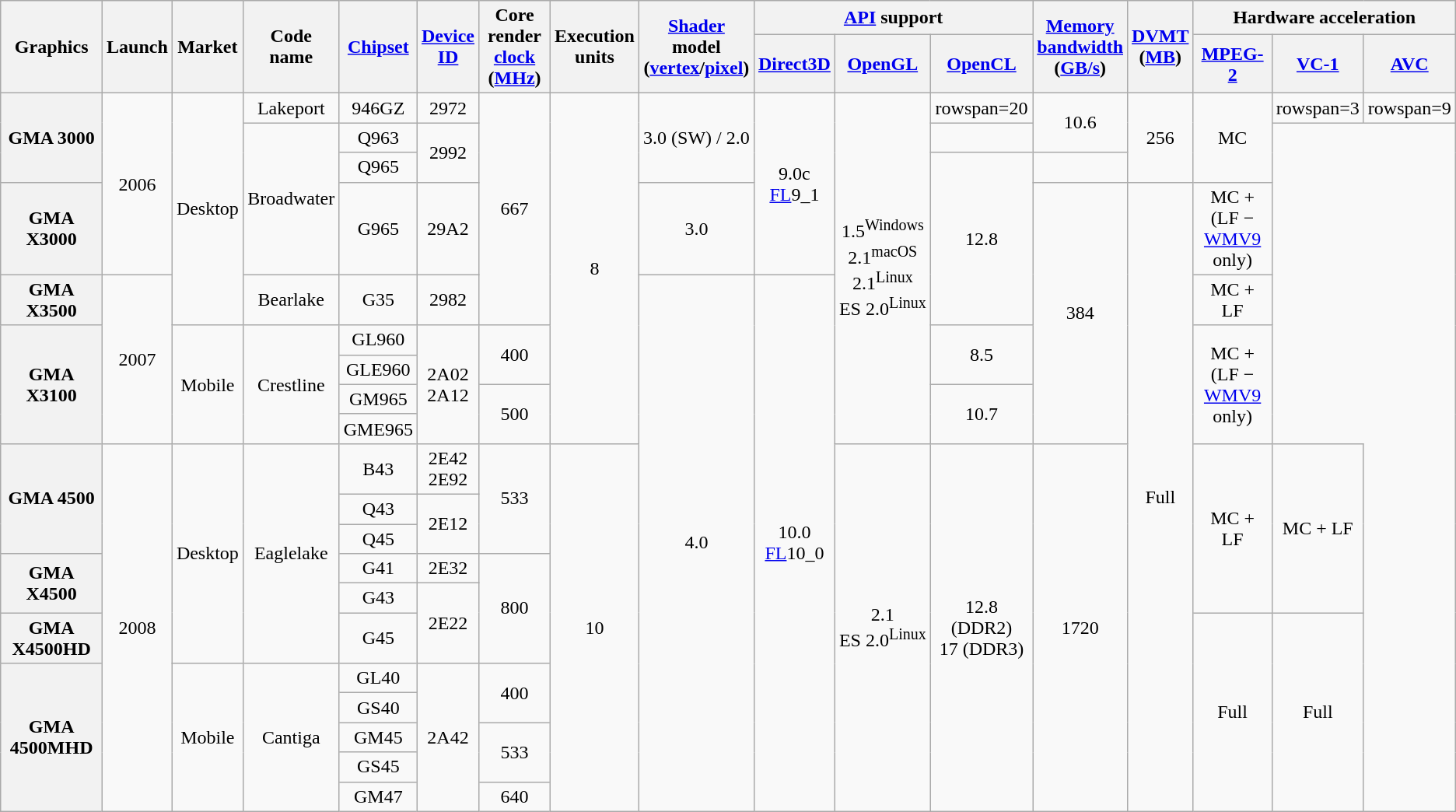<table class="wikitable" style="text-align:center;">
<tr>
<th rowspan=2>Graphics</th>
<th rowspan=2>Launch</th>
<th rowspan=2>Market</th>
<th rowspan="2">Code name</th>
<th rowspan="2"><a href='#'>Chipset</a></th>
<th rowspan="2"><a href='#'>Device<br>ID</a></th>
<th rowspan="2">Core render<br><a href='#'>clock</a> (<a href='#'>MHz</a>)</th>
<th rowspan=2>Execution <br>units</th>
<th rowspan=2><a href='#'>Shader</a> model<br>(<a href='#'>vertex</a>/<a href='#'>pixel</a>)</th>
<th colspan=3><a href='#'>API</a> support</th>
<th rowspan=2><a href='#'>Memory<br>bandwidth</a> <br>(<a href='#'>GB/s</a>)</th>
<th rowspan=2><a href='#'>DVMT</a> <br>(<a href='#'>MB</a>)</th>
<th colspan=3>Hardware acceleration</th>
</tr>
<tr>
<th><a href='#'>Direct3D</a></th>
<th><a href='#'>OpenGL</a></th>
<th><a href='#'>OpenCL</a></th>
<th><a href='#'>MPEG-2</a></th>
<th><a href='#'>VC-1</a></th>
<th><a href='#'>AVC</a></th>
</tr>
<tr>
<th rowspan="3">GMA 3000</th>
<td rowspan="4">2006</td>
<td rowspan=5>Desktop</td>
<td>Lakeport</td>
<td>946GZ</td>
<td>2972</td>
<td rowspan=5>667</td>
<td rowspan=9>8</td>
<td rowspan=3>3.0 (SW) / 2.0</td>
<td rowspan=4>9.0c <br> <a href='#'>FL</a>9_1</td>
<td rowspan=9>1.5<sup>Windows</sup> <br> 2.1<sup>macOS</sup> <br> 2.1<sup>Linux</sup> <br> ES 2.0<sup>Linux</sup></td>
<td>rowspan=20 </td>
<td rowspan=2>10.6</td>
<td rowspan=3>256</td>
<td rowspan=3>MC</td>
<td>rowspan=3 </td>
<td>rowspan=9 </td>
</tr>
<tr>
<td rowspan="3">Broadwater</td>
<td>Q963</td>
<td rowspan="2">2992</td>
</tr>
<tr>
<td>Q965</td>
<td rowspan=3>12.8</td>
</tr>
<tr>
<th>GMA X3000</th>
<td>G965</td>
<td>29A2</td>
<td>3.0</td>
<td rowspan=6>384</td>
<td rowspan=17>Full</td>
<td>MC + (LF −<br><a href='#'>WMV9</a> only)</td>
</tr>
<tr>
<th>GMA X3500</th>
<td rowspan="5">2007</td>
<td>Bearlake</td>
<td>G35</td>
<td>2982</td>
<td rowspan=16>4.0</td>
<td rowspan=16>10.0 <br> <a href='#'>FL</a>10_0</td>
<td>MC + LF</td>
</tr>
<tr>
<th rowspan="4">GMA X3100</th>
<td rowspan="4">Mobile</td>
<td rowspan="4">Crestline</td>
<td>GL960</td>
<td rowspan="4">2A02<br>2A12</td>
<td rowspan=2>400</td>
<td rowspan=2>8.5</td>
<td rowspan=4>MC + (LF −<br><a href='#'>WMV9</a> only)</td>
</tr>
<tr>
<td>GLE960</td>
</tr>
<tr>
<td>GM965</td>
<td rowspan=2>500</td>
<td rowspan=2>10.7</td>
</tr>
<tr>
<td>GME965</td>
</tr>
<tr>
<th rowspan="3">GMA 4500</th>
<td rowspan="11">2008</td>
<td rowspan=6>Desktop</td>
<td rowspan="6">Eaglelake</td>
<td>B43</td>
<td>2E42<br>2E92</td>
<td rowspan=3>533</td>
<td rowspan=11>10</td>
<td rowspan=11>2.1 <br> ES 2.0<sup>Linux</sup></td>
<td rowspan=11>12.8 (DDR2)<br>17 (DDR3)</td>
<td rowspan=11>1720</td>
<td rowspan=5>MC + LF</td>
<td rowspan=5>MC + LF</td>
</tr>
<tr>
<td>Q43</td>
<td rowspan=2>2E12</td>
</tr>
<tr>
<td>Q45</td>
</tr>
<tr>
<th rowspan="2">GMA X4500</th>
<td>G41</td>
<td>2E32</td>
<td rowspan=3>800</td>
</tr>
<tr>
<td>G43</td>
<td rowspan=2>2E22</td>
</tr>
<tr>
<th>GMA X4500HD</th>
<td>G45</td>
<td rowspan=6>Full</td>
<td rowspan=6>Full</td>
</tr>
<tr>
<th rowspan="5">GMA 4500MHD</th>
<td rowspan="5">Mobile</td>
<td rowspan="5">Cantiga</td>
<td>GL40</td>
<td rowspan="5">2A42</td>
<td rowspan=2>400</td>
</tr>
<tr>
<td>GS40</td>
</tr>
<tr>
<td>GM45</td>
<td rowspan=2>533</td>
</tr>
<tr>
<td>GS45</td>
</tr>
<tr>
<td>GM47</td>
<td>640</td>
</tr>
</table>
